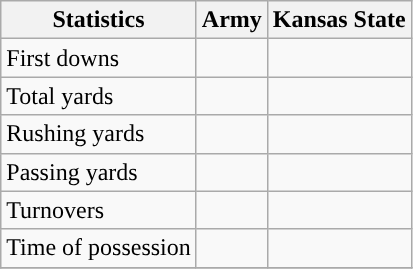<table class="wikitable" style="float: left;">
<tr>
<th>Statistics</th>
<th>Army</th>
<th>Kansas State</th>
</tr>
<tr>
<td>First downs</td>
<td></td>
<td></td>
</tr>
<tr>
<td>Total yards</td>
<td></td>
<td></td>
</tr>
<tr>
<td>Rushing yards</td>
<td></td>
<td></td>
</tr>
<tr>
<td>Passing yards</td>
<td></td>
<td></td>
</tr>
<tr>
<td>Turnovers</td>
<td></td>
<td></td>
</tr>
<tr>
<td>Time of possession</td>
<td></td>
<td></td>
</tr>
<tr>
</tr>
</table>
